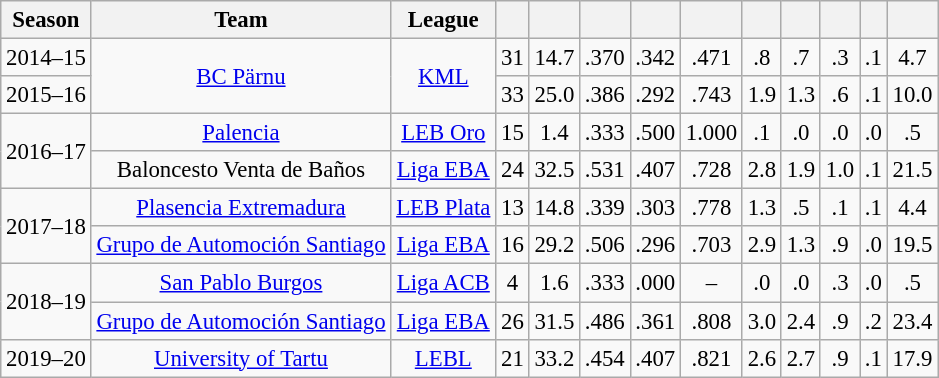<table class="wikitable sortable" style="font-size:95%; text-align:center;">
<tr>
<th>Season</th>
<th>Team</th>
<th>League</th>
<th></th>
<th></th>
<th></th>
<th></th>
<th></th>
<th></th>
<th></th>
<th></th>
<th></th>
<th></th>
</tr>
<tr>
<td>2014–15</td>
<td rowspan="2"><a href='#'>BC Pärnu</a></td>
<td rowspan="2"><a href='#'>KML</a></td>
<td>31</td>
<td>14.7</td>
<td>.370</td>
<td>.342</td>
<td>.471</td>
<td>.8</td>
<td>.7</td>
<td>.3</td>
<td>.1</td>
<td>4.7</td>
</tr>
<tr>
<td>2015–16</td>
<td>33</td>
<td>25.0</td>
<td>.386</td>
<td>.292</td>
<td>.743</td>
<td>1.9</td>
<td>1.3</td>
<td>.6</td>
<td>.1</td>
<td>10.0</td>
</tr>
<tr>
<td rowspan="2">2016–17</td>
<td><a href='#'>Palencia</a></td>
<td><a href='#'>LEB Oro</a></td>
<td>15</td>
<td>1.4</td>
<td>.333</td>
<td>.500</td>
<td>1.000</td>
<td>.1</td>
<td>.0</td>
<td>.0</td>
<td>.0</td>
<td>.5</td>
</tr>
<tr>
<td>Baloncesto Venta de Baños</td>
<td><a href='#'>Liga EBA</a></td>
<td>24</td>
<td>32.5</td>
<td>.531</td>
<td>.407</td>
<td>.728</td>
<td>2.8</td>
<td>1.9</td>
<td>1.0</td>
<td>.1</td>
<td>21.5</td>
</tr>
<tr>
<td rowspan="2">2017–18</td>
<td><a href='#'>Plasencia Extremadura</a></td>
<td><a href='#'>LEB Plata</a></td>
<td>13</td>
<td>14.8</td>
<td>.339</td>
<td>.303</td>
<td>.778</td>
<td>1.3</td>
<td>.5</td>
<td>.1</td>
<td>.1</td>
<td>4.4</td>
</tr>
<tr>
<td><a href='#'>Grupo de Automoción Santiago</a></td>
<td><a href='#'>Liga EBA</a></td>
<td>16</td>
<td>29.2</td>
<td>.506</td>
<td>.296</td>
<td>.703</td>
<td>2.9</td>
<td>1.3</td>
<td>.9</td>
<td>.0</td>
<td>19.5</td>
</tr>
<tr>
<td rowspan="2">2018–19</td>
<td><a href='#'>San Pablo Burgos</a></td>
<td><a href='#'>Liga ACB</a></td>
<td>4</td>
<td>1.6</td>
<td>.333</td>
<td>.000</td>
<td>–</td>
<td>.0</td>
<td>.0</td>
<td>.3</td>
<td>.0</td>
<td>.5</td>
</tr>
<tr>
<td><a href='#'>Grupo de Automoción Santiago</a></td>
<td><a href='#'>Liga EBA</a></td>
<td>26</td>
<td>31.5</td>
<td>.486</td>
<td>.361</td>
<td>.808</td>
<td>3.0</td>
<td>2.4</td>
<td>.9</td>
<td>.2</td>
<td>23.4</td>
</tr>
<tr>
<td>2019–20</td>
<td><a href='#'>University of Tartu</a></td>
<td><a href='#'>LEBL</a></td>
<td>21</td>
<td>33.2</td>
<td>.454</td>
<td>.407</td>
<td>.821</td>
<td>2.6</td>
<td>2.7</td>
<td>.9</td>
<td>.1</td>
<td>17.9</td>
</tr>
</table>
